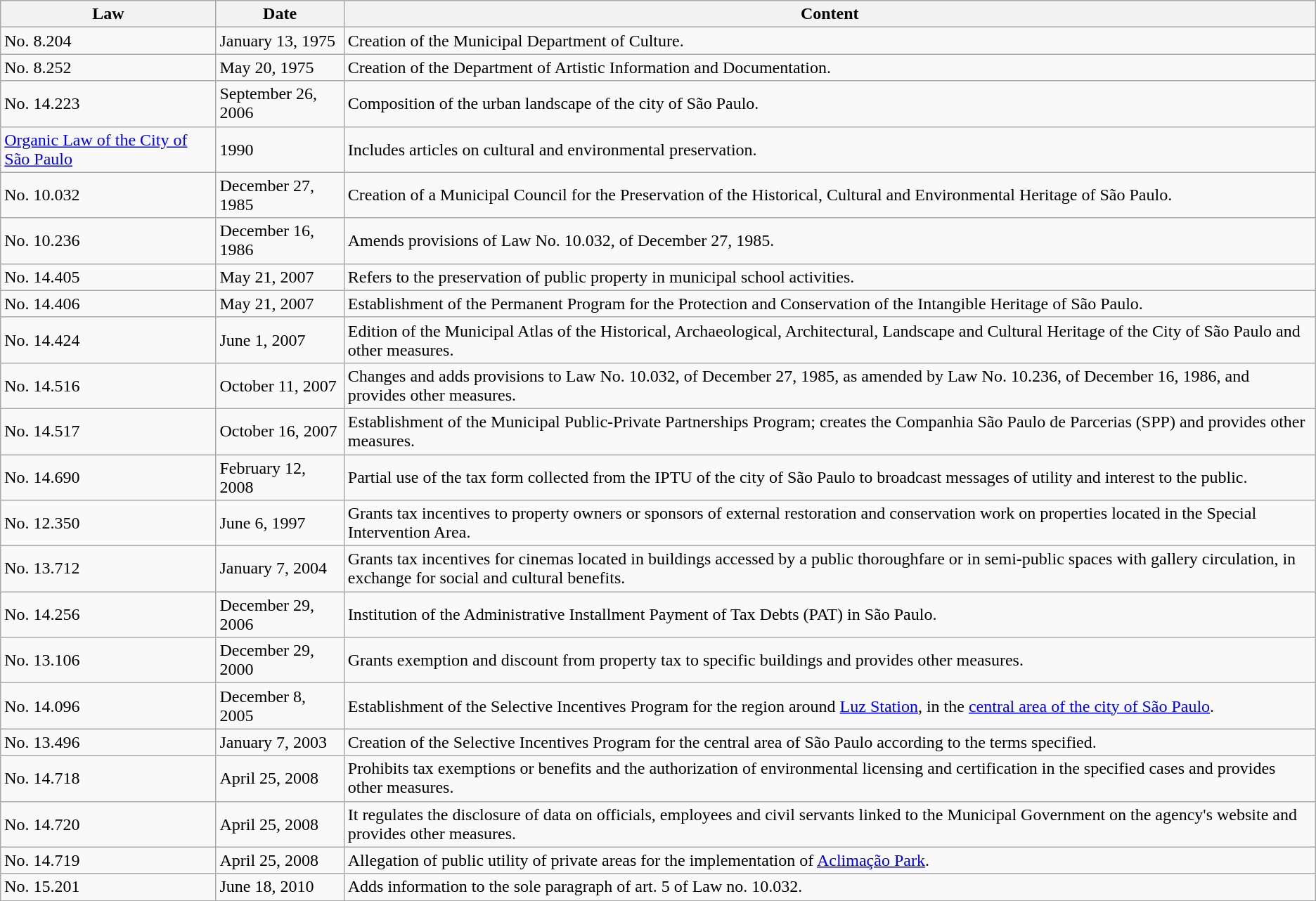<table class="wikitable">
<tr>
<th>Law</th>
<th>Date</th>
<th>Content</th>
</tr>
<tr>
<td>No. 8.204</td>
<td>January 13, 1975</td>
<td>Creation of the Municipal Department of Culture.</td>
</tr>
<tr>
<td>No. 8.252</td>
<td>May 20, 1975</td>
<td>Creation of the Department of Artistic Information and Documentation.</td>
</tr>
<tr>
<td>No. 14.223</td>
<td>September 26, 2006</td>
<td>Composition of the urban landscape of the city of São Paulo.</td>
</tr>
<tr>
<td><a href='#'>Organic Law of the City of São Paulo</a></td>
<td>1990</td>
<td>Includes articles on cultural and environmental preservation.</td>
</tr>
<tr>
<td>No. 10.032</td>
<td>December 27, 1985</td>
<td>Creation of a Municipal Council for the Preservation of the Historical, Cultural and Environmental Heritage of São Paulo.</td>
</tr>
<tr>
<td>No. 10.236</td>
<td>December 16, 1986</td>
<td>Amends provisions of Law No. 10.032, of December 27, 1985.</td>
</tr>
<tr>
<td>No. 14.405</td>
<td>May 21, 2007</td>
<td>Refers to the preservation of public property in municipal school activities.</td>
</tr>
<tr>
<td>No. 14.406</td>
<td>May 21, 2007</td>
<td>Establishment of the Permanent Program for the Protection and Conservation of the Intangible Heritage of São Paulo.</td>
</tr>
<tr>
<td>No. 14.424</td>
<td>June 1, 2007</td>
<td>Edition of the Municipal Atlas of the Historical, Archaeological, Architectural, Landscape and Cultural Heritage of the City of São Paulo and other measures.</td>
</tr>
<tr>
<td>No. 14.516</td>
<td>October 11, 2007</td>
<td>Changes and adds provisions to Law No. 10.032, of December 27, 1985, as amended by Law No. 10.236, of December 16, 1986, and provides other measures.</td>
</tr>
<tr>
<td>No. 14.517</td>
<td>October 16, 2007</td>
<td>Establishment of the Municipal Public-Private Partnerships Program; creates the Companhia São Paulo de Parcerias (SPP) and provides other measures.</td>
</tr>
<tr>
<td>No. 14.690</td>
<td>February 12, 2008</td>
<td>Partial use of the tax form collected from the IPTU of the city of São Paulo to broadcast messages of utility and interest to the public.</td>
</tr>
<tr>
<td>No. 12.350</td>
<td>June 6, 1997</td>
<td>Grants tax incentives to property owners or sponsors of external restoration and conservation work on properties located in the Special Intervention Area.</td>
</tr>
<tr>
<td>No. 13.712</td>
<td>January 7, 2004</td>
<td>Grants tax incentives for cinemas located in buildings accessed by a public thoroughfare or in semi-public spaces with gallery circulation, in exchange for social and cultural benefits.</td>
</tr>
<tr>
<td>No. 14.256</td>
<td>December 29, 2006</td>
<td>Institution of the Administrative Installment Payment of Tax Debts (PAT) in São Paulo.</td>
</tr>
<tr>
<td>No. 13.106</td>
<td>December 29, 2000</td>
<td>Grants exemption and discount from property tax to specific buildings and provides other measures.</td>
</tr>
<tr>
<td>No. 14.096</td>
<td>December 8, 2005</td>
<td>Establishment of the Selective Incentives Program for the region around <a href='#'>Luz Station</a>, in the <a href='#'>central area of the city of São Paulo</a>.</td>
</tr>
<tr>
<td>No. 13.496</td>
<td>January 7, 2003</td>
<td>Creation of the Selective Incentives Program for the central area of São Paulo according to the terms specified.</td>
</tr>
<tr>
<td>No. 14.718</td>
<td>April 25, 2008</td>
<td>Prohibits tax exemptions or benefits and the authorization of environmental licensing and certification in the specified cases and provides other measures.</td>
</tr>
<tr>
<td>No. 14.720</td>
<td>April 25, 2008</td>
<td>It regulates the disclosure of data on officials, employees and civil servants linked to the Municipal Government on the agency's website and provides other measures.</td>
</tr>
<tr>
<td>No. 14.719</td>
<td>April 25, 2008</td>
<td>Allegation of public utility of private areas for the implementation of <a href='#'>Aclimação Park</a>.</td>
</tr>
<tr>
<td>No. 15.201</td>
<td>June 18, 2010</td>
<td>Adds information to the sole paragraph of art. 5 of Law no. 10.032.</td>
</tr>
</table>
